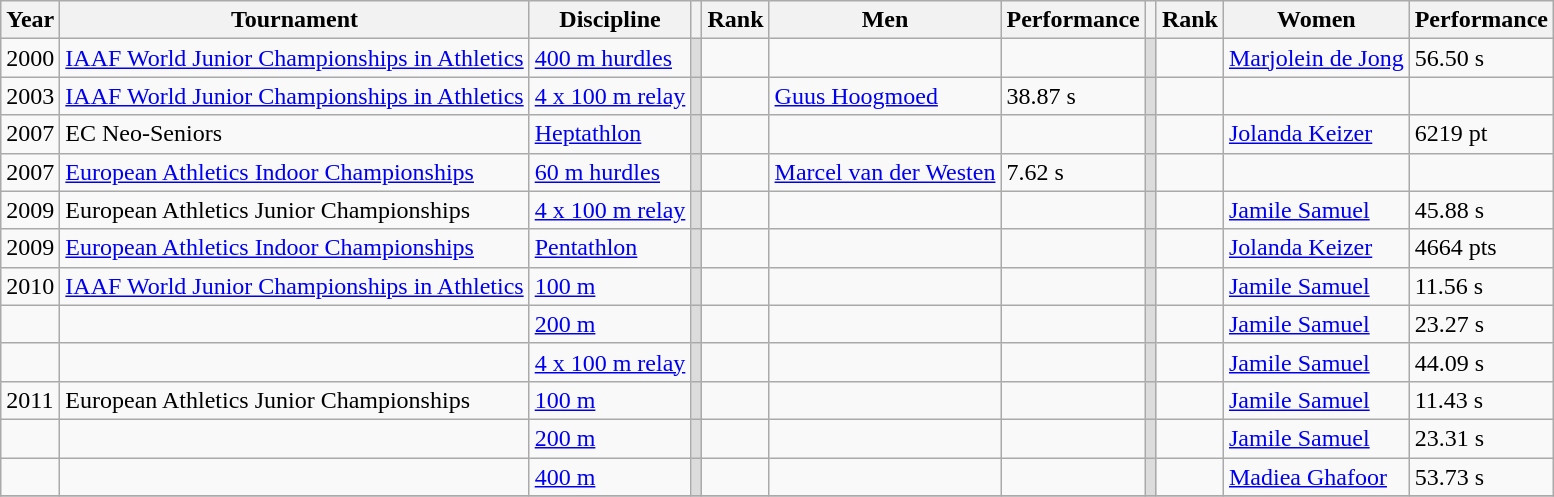<table class="wikitable">
<tr -->
<th>Year</th>
<th>Tournament</th>
<th>Discipline</th>
<th></th>
<th>Rank</th>
<th>Men</th>
<th>Performance</th>
<th></th>
<th>Rank</th>
<th>Women</th>
<th>Performance</th>
</tr>
<tr -->
<td>2000</td>
<td><a href='#'>IAAF World Junior Championships in Athletics</a></td>
<td><a href='#'>400 m hurdles</a></td>
<td style="background-color: Gainsboro"></td>
<td></td>
<td></td>
<td></td>
<td style="background-color: Gainsboro"></td>
<td style="text-align:center;"></td>
<td><a href='#'>Marjolein de Jong</a></td>
<td>56.50 s</td>
</tr>
<tr -->
<td>2003</td>
<td><a href='#'>IAAF World Junior Championships in Athletics</a></td>
<td><a href='#'>4 x 100 m relay</a></td>
<td style="background-color: Gainsboro"></td>
<td style="text-align:center;"></td>
<td><a href='#'>Guus Hoogmoed</a></td>
<td>38.87 s</td>
<td style="background-color: Gainsboro"></td>
<td></td>
<td></td>
<td></td>
</tr>
<tr -->
<td>2007</td>
<td>EC Neo-Seniors</td>
<td><a href='#'>Heptathlon</a></td>
<td style="background-color: Gainsboro"></td>
<td></td>
<td></td>
<td></td>
<td style="background-color: Gainsboro"></td>
<td style="text-align:center;"></td>
<td><a href='#'>Jolanda Keizer</a></td>
<td>6219 pt</td>
</tr>
<tr -->
<td>2007</td>
<td><a href='#'>European Athletics Indoor Championships</a></td>
<td><a href='#'>60 m hurdles</a></td>
<td style="background-color: Gainsboro"></td>
<td style="text-align:center;"></td>
<td><a href='#'>Marcel van der Westen</a></td>
<td>7.62 s</td>
<td style="background-color: Gainsboro"></td>
<td></td>
<td></td>
<td></td>
</tr>
<tr -->
<td>2009</td>
<td>European Athletics Junior Championships</td>
<td><a href='#'>4 x 100 m relay</a></td>
<td style="background-color: Gainsboro"></td>
<td></td>
<td></td>
<td></td>
<td style="background-color: Gainsboro"></td>
<td style="text-align:center;"></td>
<td><a href='#'>Jamile Samuel</a></td>
<td>45.88 s</td>
</tr>
<tr -->
<td>2009</td>
<td><a href='#'>European Athletics Indoor Championships</a></td>
<td><a href='#'>Pentathlon</a></td>
<td style="background-color: Gainsboro"></td>
<td></td>
<td></td>
<td></td>
<td style="background-color: Gainsboro"></td>
<td style="text-align:center;"></td>
<td><a href='#'>Jolanda Keizer</a></td>
<td>4664 pts</td>
</tr>
<tr -->
<td>2010</td>
<td><a href='#'>IAAF World Junior Championships in Athletics</a></td>
<td><a href='#'>100 m</a></td>
<td style="background-color: Gainsboro"></td>
<td></td>
<td></td>
<td></td>
<td style="background-color: Gainsboro"></td>
<td style="text-align:center;"></td>
<td><a href='#'>Jamile Samuel</a></td>
<td>11.56 s</td>
</tr>
<tr -->
<td></td>
<td></td>
<td><a href='#'>200 m</a></td>
<td style="background-color: Gainsboro"></td>
<td></td>
<td></td>
<td></td>
<td style="background-color: Gainsboro"></td>
<td style="text-align:center;"></td>
<td><a href='#'>Jamile Samuel</a></td>
<td>23.27 s</td>
</tr>
<tr -->
<td></td>
<td></td>
<td><a href='#'>4 x 100 m relay</a></td>
<td style="background-color: Gainsboro"></td>
<td></td>
<td></td>
<td></td>
<td style="background-color: Gainsboro"></td>
<td style="text-align:center;"></td>
<td><a href='#'>Jamile Samuel</a></td>
<td>44.09 s</td>
</tr>
<tr -->
<td>2011</td>
<td>European Athletics Junior Championships</td>
<td><a href='#'>100 m</a></td>
<td style="background-color: Gainsboro"></td>
<td></td>
<td></td>
<td></td>
<td style="background-color: Gainsboro"></td>
<td style="text-align:center;"></td>
<td><a href='#'>Jamile Samuel</a></td>
<td>11.43 s</td>
</tr>
<tr -->
<td></td>
<td></td>
<td><a href='#'>200 m</a></td>
<td style="background-color: Gainsboro"></td>
<td></td>
<td></td>
<td></td>
<td style="background-color: Gainsboro"></td>
<td style="text-align:center;"></td>
<td><a href='#'>Jamile Samuel</a></td>
<td>23.31 s</td>
</tr>
<tr -->
<td></td>
<td></td>
<td><a href='#'>400 m</a></td>
<td style="background-color: Gainsboro"></td>
<td></td>
<td></td>
<td></td>
<td style="background-color: Gainsboro"></td>
<td style="text-align:center;"></td>
<td><a href='#'>Madiea Ghafoor</a></td>
<td>53.73 s</td>
</tr>
<tr -->
</tr>
</table>
